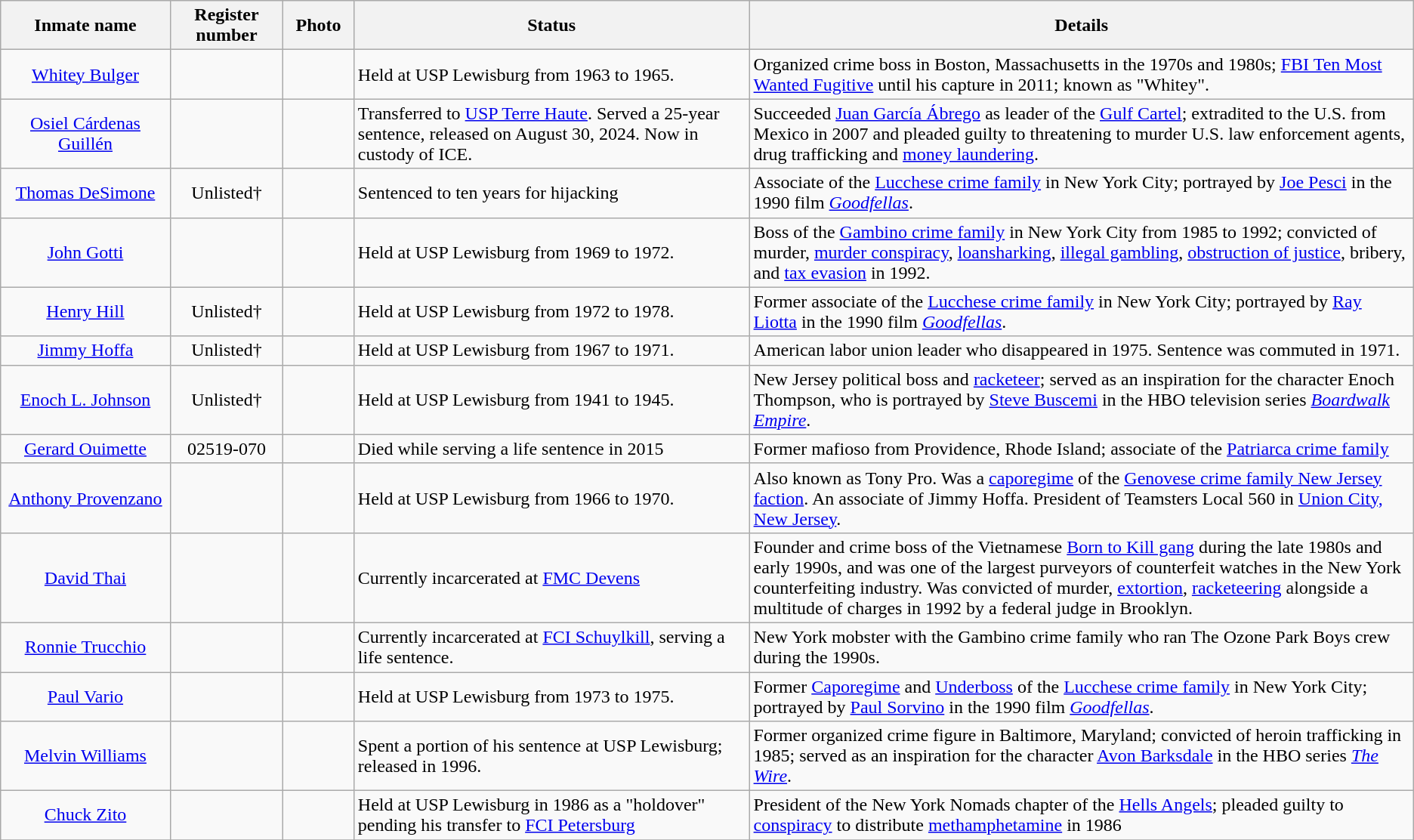<table class="wikitable sortable">
<tr>
<th width=12%>Inmate name</th>
<th width=8%>Register number</th>
<th width=5%>Photo</th>
<th width=28%>Status</th>
<th width=52%>Details</th>
</tr>
<tr>
<td style="text-align:center;"><a href='#'>Whitey Bulger</a></td>
<td style="text-align:center;"></td>
<td></td>
<td>Held at USP Lewisburg from 1963 to 1965.</td>
<td>Organized crime boss in Boston, Massachusetts in the 1970s and 1980s; <a href='#'>FBI Ten Most Wanted Fugitive</a> until his capture in 2011; known as "Whitey".</td>
</tr>
<tr>
<td style="text-align:center;"><a href='#'>Osiel Cárdenas Guillén</a></td>
<td style="text-align:center;"></td>
<td></td>
<td>Transferred to <a href='#'>USP Terre Haute</a>. Served a 25-year sentence, released on August 30, 2024. Now in custody of ICE.</td>
<td>Succeeded <a href='#'>Juan García Ábrego</a> as leader of the <a href='#'>Gulf Cartel</a>; extradited to the U.S. from Mexico in 2007 and pleaded guilty to threatening to murder U.S. law enforcement agents, drug trafficking and <a href='#'>money laundering</a>.</td>
</tr>
<tr>
<td style="text-align:center;"><a href='#'>Thomas DeSimone</a></td>
<td style="text-align:center;">Unlisted†</td>
<td></td>
<td>Sentenced to ten years for hijacking</td>
<td>Associate of the <a href='#'>Lucchese crime family</a> in New York City; portrayed by <a href='#'>Joe Pesci</a> in the 1990 film <em><a href='#'>Goodfellas</a></em>.</td>
</tr>
<tr>
<td style="text-align:center;"><a href='#'>John Gotti</a></td>
<td style="text-align:center;"></td>
<td></td>
<td>Held at USP Lewisburg from 1969 to 1972.</td>
<td>Boss of the <a href='#'>Gambino crime family</a> in New York City from 1985 to 1992; convicted of murder, <a href='#'>murder conspiracy</a>, <a href='#'>loansharking</a>, <a href='#'>illegal gambling</a>, <a href='#'>obstruction of justice</a>, bribery, and <a href='#'>tax evasion</a> in 1992.</td>
</tr>
<tr>
<td style="text-align:center;"><a href='#'>Henry Hill</a></td>
<td style="text-align:center;">Unlisted†</td>
<td></td>
<td>Held at USP Lewisburg from 1972 to 1978.</td>
<td>Former associate of the <a href='#'>Lucchese crime family</a> in New York City; portrayed by <a href='#'>Ray Liotta</a> in the 1990 film <em><a href='#'>Goodfellas</a></em>.</td>
</tr>
<tr>
<td style="text-align:center;"><a href='#'>Jimmy Hoffa</a></td>
<td style="text-align:center;">Unlisted†</td>
<td></td>
<td>Held at USP Lewisburg from 1967 to 1971.</td>
<td>American labor union leader who disappeared in 1975. Sentence was commuted in 1971.</td>
</tr>
<tr>
<td style="text-align:center;"><a href='#'>Enoch L. Johnson</a></td>
<td style="text-align:center;">Unlisted†</td>
<td></td>
<td>Held at USP Lewisburg from 1941 to 1945.</td>
<td>New Jersey political boss and <a href='#'>racketeer</a>; served as an inspiration for the character Enoch Thompson, who is portrayed by <a href='#'>Steve Buscemi</a> in the HBO television series <em><a href='#'>Boardwalk Empire</a></em>.</td>
</tr>
<tr>
<td style="text-align:center;"><a href='#'>Gerard Ouimette</a></td>
<td style="text-align:center;">02519-070</td>
<td></td>
<td>Died while serving a life sentence in 2015</td>
<td>Former mafioso from Providence, Rhode Island; associate of the <a href='#'>Patriarca crime family</a></td>
</tr>
<tr>
<td style="text-align:center;"><a href='#'>Anthony Provenzano</a></td>
<td style="text-align:center;"></td>
<td></td>
<td>Held at USP Lewisburg from 1966 to 1970.</td>
<td>Also known as Tony Pro. Was a <a href='#'>caporegime</a> of the <a href='#'>Genovese crime family New Jersey faction</a>. An associate of Jimmy Hoffa. President of Teamsters Local 560 in <a href='#'>Union City, New Jersey</a>.</td>
</tr>
<tr>
<td style="text-align:center;"><a href='#'>David Thai</a></td>
<td style="text-align:center;"></td>
<td></td>
<td>Currently incarcerated at <a href='#'>FMC Devens</a></td>
<td>Founder and crime boss of the Vietnamese <a href='#'>Born to Kill gang</a> during the late 1980s and early 1990s, and was one of the largest purveyors of counterfeit watches in the New York counterfeiting industry. Was convicted of murder, <a href='#'>extortion</a>, <a href='#'>racketeering</a> alongside a multitude of charges in 1992 by a federal judge in Brooklyn.</td>
</tr>
<tr>
<td style="text-align:center;"><a href='#'>Ronnie Trucchio</a></td>
<td style="text-align:center;"></td>
<td></td>
<td>Currently incarcerated at <a href='#'>FCI Schuylkill</a>, serving a life sentence.</td>
<td>New York mobster with the Gambino crime family who ran The Ozone Park Boys crew during the 1990s.</td>
</tr>
<tr>
<td style="text-align:center;"><a href='#'>Paul Vario</a></td>
<td style="text-align:center;"></td>
<td></td>
<td>Held at USP Lewisburg from 1973 to 1975.</td>
<td>Former <a href='#'>Caporegime</a> and <a href='#'>Underboss</a> of the <a href='#'>Lucchese crime family</a> in New York City; portrayed by <a href='#'>Paul Sorvino</a> in the 1990 film <em><a href='#'>Goodfellas</a></em>.</td>
</tr>
<tr>
<td style="text-align:center;"><a href='#'>Melvin Williams</a></td>
<td style="text-align:center;"></td>
<td></td>
<td>Spent a portion of his sentence at USP Lewisburg; released in 1996.</td>
<td>Former organized crime figure in Baltimore, Maryland; convicted of heroin trafficking in 1985; served as an inspiration for the character <a href='#'>Avon Barksdale</a> in the HBO series <em><a href='#'>The Wire</a></em>.</td>
</tr>
<tr>
<td style="text-align:center;"><a href='#'>Chuck Zito</a></td>
<td style="text-align:center;"></td>
<td></td>
<td>Held at USP Lewisburg in 1986 as a "holdover" pending his transfer to <a href='#'>FCI Petersburg</a></td>
<td>President of the New York Nomads chapter of the <a href='#'>Hells Angels</a>; pleaded guilty to <a href='#'>conspiracy</a> to distribute <a href='#'>methamphetamine</a> in 1986</td>
</tr>
<tr>
</tr>
</table>
